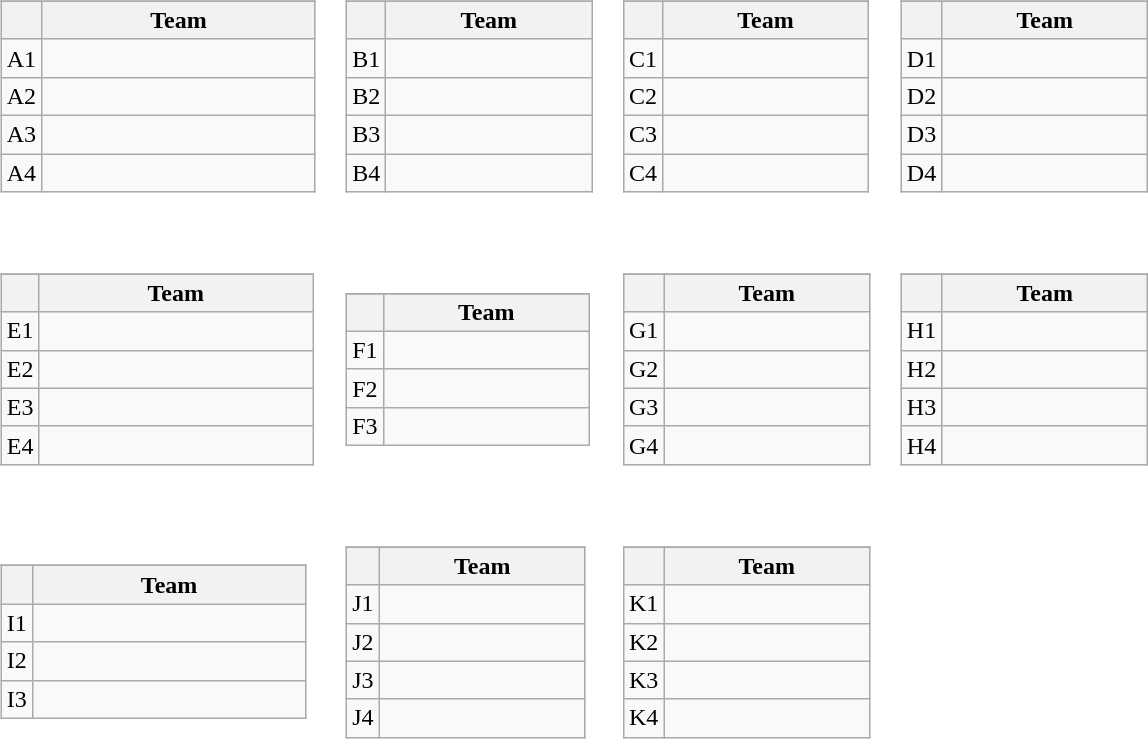<table>
<tr valign=top>
<td><br><table class="wikitable">
<tr>
</tr>
<tr>
<th></th>
<th width=175>Team</th>
</tr>
<tr>
<td align=center>A1</td>
<td></td>
</tr>
<tr>
<td align=center>A2</td>
<td><strong></strong></td>
</tr>
<tr>
<td align=center>A3</td>
<td></td>
</tr>
<tr>
<td align=center>A4</td>
<td></td>
</tr>
</table>
</td>
<td><br><table class="wikitable">
<tr>
</tr>
<tr>
<th></th>
<th width=130>Team</th>
</tr>
<tr>
<td align=center>B1</td>
<td><strong></strong></td>
</tr>
<tr>
<td align=center>B2</td>
<td><strong></strong></td>
</tr>
<tr>
<td align=center>B3</td>
<td></td>
</tr>
<tr>
<td align=center>B4</td>
<td></td>
</tr>
</table>
</td>
<td><br><table class="wikitable">
<tr>
</tr>
<tr>
<th></th>
<th width=130>Team</th>
</tr>
<tr>
<td align=center>C1</td>
<td><strong></strong></td>
</tr>
<tr>
<td align=center>C2</td>
<td></td>
</tr>
<tr>
<td align=center>C3</td>
<td></td>
</tr>
<tr>
<td align=center>C4</td>
<td></td>
</tr>
</table>
</td>
<td><br><table class="wikitable">
<tr>
</tr>
<tr>
<th></th>
<th width=130>Team</th>
</tr>
<tr>
<td align=center>D1</td>
<td><strong></strong></td>
</tr>
<tr>
<td align=center>D2</td>
<td></td>
</tr>
<tr>
<td align=center>D3</td>
<td><strong></strong></td>
</tr>
<tr>
<td align=center>D4</td>
<td><strong></strong></td>
</tr>
</table>
</td>
</tr>
<tr>
<td><br><table class="wikitable">
<tr>
</tr>
<tr>
<th></th>
<th width=175>Team</th>
</tr>
<tr>
<td align=center>E1</td>
<td><strong></strong></td>
</tr>
<tr>
<td align=center>E2</td>
<td></td>
</tr>
<tr>
<td align=center>E3</td>
<td></td>
</tr>
<tr>
<td align=center>E4</td>
<td></td>
</tr>
</table>
</td>
<td><br><table class="wikitable">
<tr>
</tr>
<tr>
<th></th>
<th width=130>Team</th>
</tr>
<tr>
<td align=center>F1</td>
<td><strong></strong></td>
</tr>
<tr>
<td align=center>F2</td>
<td></td>
</tr>
<tr>
<td align=center>F3</td>
<td><strong></strong></td>
</tr>
</table>
</td>
<td><br><table class="wikitable">
<tr>
</tr>
<tr>
<th></th>
<th width=130>Team</th>
</tr>
<tr>
<td align=center>G1</td>
<td><strong></strong></td>
</tr>
<tr>
<td align=center>G2</td>
<td></td>
</tr>
<tr>
<td align=center>G3</td>
<td></td>
</tr>
<tr>
<td align=center>G4</td>
<td></td>
</tr>
</table>
</td>
<td><br><table class="wikitable">
<tr>
</tr>
<tr>
<th></th>
<th width=130>Team</th>
</tr>
<tr>
<td align=center>H1</td>
<td><strong></strong></td>
</tr>
<tr>
<td align=center>H2</td>
<td></td>
</tr>
<tr>
<td align=center>H3</td>
<td></td>
</tr>
<tr>
<td align=center>H4</td>
<td></td>
</tr>
</table>
</td>
</tr>
<tr>
<td><br><table class="wikitable">
<tr>
</tr>
<tr>
<th></th>
<th width=175>Team</th>
</tr>
<tr>
<td align=center>I1</td>
<td><strong></strong></td>
</tr>
<tr>
<td align=center>I2</td>
<td></td>
</tr>
<tr>
<td align=center>I3</td>
<td></td>
</tr>
</table>
</td>
<td><br><table class="wikitable">
<tr>
</tr>
<tr>
<th></th>
<th width=130>Team</th>
</tr>
<tr>
<td align=center>J1</td>
<td><strong></strong></td>
</tr>
<tr>
<td align=center>J2</td>
<td><strong></strong></td>
</tr>
<tr>
<td align=center>J3</td>
<td></td>
</tr>
<tr>
<td align=center>J4</td>
<td></td>
</tr>
</table>
</td>
<td><br><table class="wikitable">
<tr>
</tr>
<tr>
<th></th>
<th width=130>Team</th>
</tr>
<tr>
<td align=center>K1</td>
<td></td>
</tr>
<tr>
<td align=center>K2</td>
<td><strong></strong></td>
</tr>
<tr>
<td align=center>K3</td>
<td></td>
</tr>
<tr>
<td align=center>K4</td>
<td></td>
</tr>
</table>
</td>
</tr>
</table>
